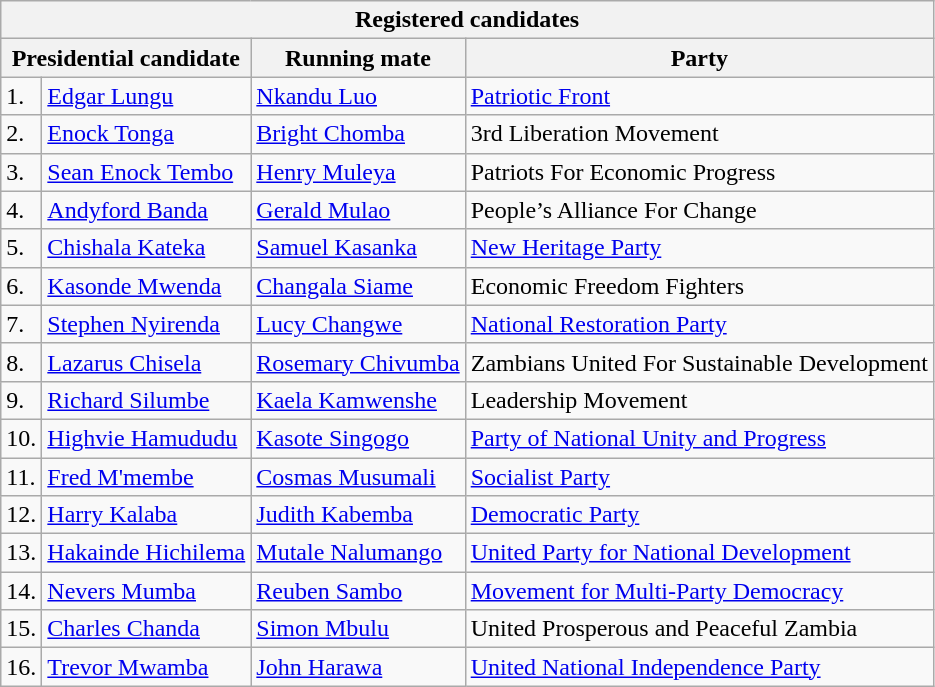<table class="wikitable">
<tr>
<th colspan="4">Registered candidates</th>
</tr>
<tr>
<th colspan="2">Presidential candidate</th>
<th>Running mate</th>
<th>Party</th>
</tr>
<tr>
<td>1.</td>
<td><a href='#'>Edgar Lungu</a></td>
<td><a href='#'>Nkandu Luo</a></td>
<td><a href='#'>Patriotic Front</a></td>
</tr>
<tr>
<td>2.</td>
<td><a href='#'>Enock Tonga</a></td>
<td><a href='#'>Bright Chomba</a></td>
<td>3rd Liberation Movement</td>
</tr>
<tr>
<td>3.</td>
<td><a href='#'>Sean Enock Tembo</a></td>
<td><a href='#'>Henry Muleya</a></td>
<td>Patriots For Economic Progress</td>
</tr>
<tr>
<td>4.</td>
<td><a href='#'>Andyford Banda</a></td>
<td><a href='#'>Gerald Mulao</a></td>
<td>People’s Alliance For Change</td>
</tr>
<tr>
<td>5.</td>
<td><a href='#'>Chishala Kateka</a></td>
<td><a href='#'>Samuel Kasanka</a></td>
<td><a href='#'>New Heritage Party</a></td>
</tr>
<tr>
<td>6.</td>
<td><a href='#'>Kasonde Mwenda</a></td>
<td><a href='#'>Changala Siame</a></td>
<td>Economic Freedom Fighters</td>
</tr>
<tr>
<td>7.</td>
<td><a href='#'>Stephen Nyirenda</a></td>
<td><a href='#'>Lucy Changwe</a></td>
<td><a href='#'>National Restoration Party</a></td>
</tr>
<tr>
<td>8.</td>
<td><a href='#'>Lazarus Chisela</a></td>
<td><a href='#'>Rosemary Chivumba</a></td>
<td>Zambians United For Sustainable Development</td>
</tr>
<tr>
<td>9.</td>
<td><a href='#'>Richard Silumbe</a></td>
<td><a href='#'>Kaela Kamwenshe</a></td>
<td>Leadership Movement</td>
</tr>
<tr>
<td>10.</td>
<td><a href='#'>Highvie Hamududu</a></td>
<td><a href='#'>Kasote Singogo</a></td>
<td><a href='#'>Party of National Unity and Progress</a></td>
</tr>
<tr>
<td>11.</td>
<td><a href='#'>Fred M'membe</a></td>
<td><a href='#'>Cosmas Musumali</a></td>
<td><a href='#'>Socialist Party</a></td>
</tr>
<tr>
<td>12.</td>
<td><a href='#'>Harry Kalaba</a></td>
<td><a href='#'>Judith Kabemba</a></td>
<td><a href='#'>Democratic Party</a></td>
</tr>
<tr>
<td>13.</td>
<td><a href='#'>Hakainde Hichilema</a></td>
<td><a href='#'>Mutale Nalumango</a></td>
<td><a href='#'>United Party for National Development</a></td>
</tr>
<tr>
<td>14.</td>
<td><a href='#'>Nevers Mumba</a></td>
<td><a href='#'>Reuben Sambo</a></td>
<td><a href='#'>Movement for Multi-Party Democracy</a></td>
</tr>
<tr>
<td>15.</td>
<td><a href='#'>Charles Chanda</a></td>
<td><a href='#'>Simon Mbulu</a></td>
<td>United Prosperous and Peaceful Zambia</td>
</tr>
<tr>
<td>16.</td>
<td><a href='#'>Trevor Mwamba</a></td>
<td><a href='#'>John Harawa</a></td>
<td><a href='#'>United National Independence Party</a></td>
</tr>
</table>
